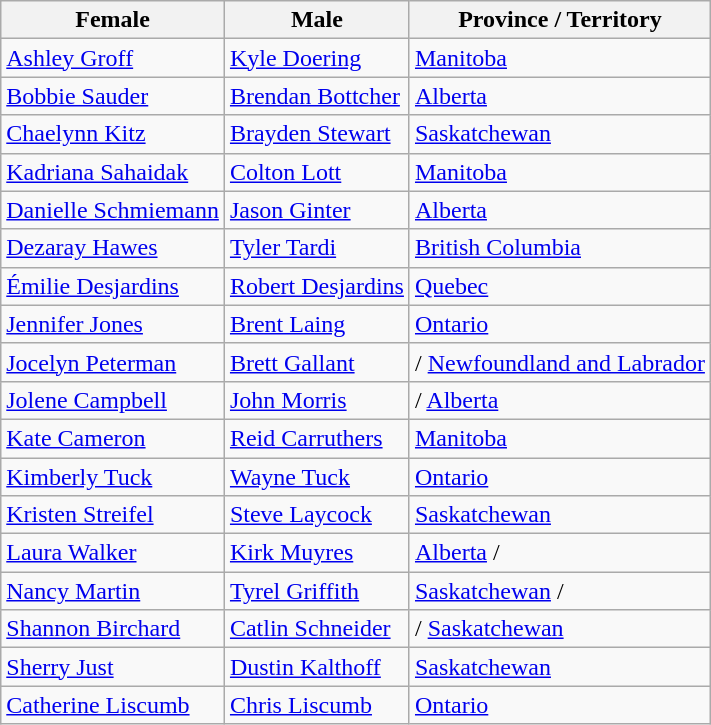<table class="wikitable">
<tr>
<th>Female</th>
<th>Male</th>
<th>Province / Territory</th>
</tr>
<tr>
<td><a href='#'>Ashley Groff</a></td>
<td><a href='#'>Kyle Doering</a></td>
<td> <a href='#'>Manitoba</a></td>
</tr>
<tr>
<td><a href='#'>Bobbie Sauder</a></td>
<td><a href='#'>Brendan Bottcher</a></td>
<td> <a href='#'>Alberta</a></td>
</tr>
<tr>
<td><a href='#'>Chaelynn Kitz</a></td>
<td><a href='#'>Brayden Stewart</a></td>
<td> <a href='#'>Saskatchewan</a></td>
</tr>
<tr>
<td><a href='#'>Kadriana Sahaidak</a></td>
<td><a href='#'>Colton Lott</a></td>
<td> <a href='#'>Manitoba</a></td>
</tr>
<tr>
<td><a href='#'>Danielle Schmiemann</a></td>
<td><a href='#'>Jason Ginter</a></td>
<td> <a href='#'>Alberta</a></td>
</tr>
<tr>
<td><a href='#'>Dezaray Hawes</a></td>
<td><a href='#'>Tyler Tardi</a></td>
<td> <a href='#'>British Columbia</a></td>
</tr>
<tr>
<td><a href='#'>Émilie Desjardins</a></td>
<td><a href='#'>Robert Desjardins</a></td>
<td> <a href='#'>Quebec</a></td>
</tr>
<tr>
<td><a href='#'>Jennifer Jones</a></td>
<td><a href='#'>Brent Laing</a></td>
<td> <a href='#'>Ontario</a></td>
</tr>
<tr>
<td><a href='#'>Jocelyn Peterman</a></td>
<td><a href='#'>Brett Gallant</a></td>
<td> /  <a href='#'>Newfoundland and Labrador</a></td>
</tr>
<tr>
<td><a href='#'>Jolene Campbell</a></td>
<td><a href='#'>John Morris</a></td>
<td> /  <a href='#'>Alberta</a></td>
</tr>
<tr>
<td><a href='#'>Kate Cameron</a></td>
<td><a href='#'>Reid Carruthers</a></td>
<td> <a href='#'>Manitoba</a></td>
</tr>
<tr>
<td><a href='#'>Kimberly Tuck</a></td>
<td><a href='#'>Wayne Tuck</a></td>
<td> <a href='#'>Ontario</a></td>
</tr>
<tr>
<td><a href='#'>Kristen Streifel</a></td>
<td><a href='#'>Steve Laycock</a></td>
<td> <a href='#'>Saskatchewan</a></td>
</tr>
<tr>
<td><a href='#'>Laura Walker</a></td>
<td><a href='#'>Kirk Muyres</a></td>
<td> <a href='#'>Alberta</a> / </td>
</tr>
<tr>
<td><a href='#'>Nancy Martin</a></td>
<td><a href='#'>Tyrel Griffith</a></td>
<td> <a href='#'>Saskatchewan</a> / </td>
</tr>
<tr>
<td><a href='#'>Shannon Birchard</a></td>
<td><a href='#'>Catlin Schneider</a></td>
<td> /  <a href='#'>Saskatchewan</a></td>
</tr>
<tr>
<td><a href='#'>Sherry Just</a></td>
<td><a href='#'>Dustin Kalthoff</a></td>
<td> <a href='#'>Saskatchewan</a></td>
</tr>
<tr>
<td><a href='#'>Catherine Liscumb</a></td>
<td><a href='#'>Chris Liscumb</a></td>
<td> <a href='#'>Ontario</a></td>
</tr>
</table>
